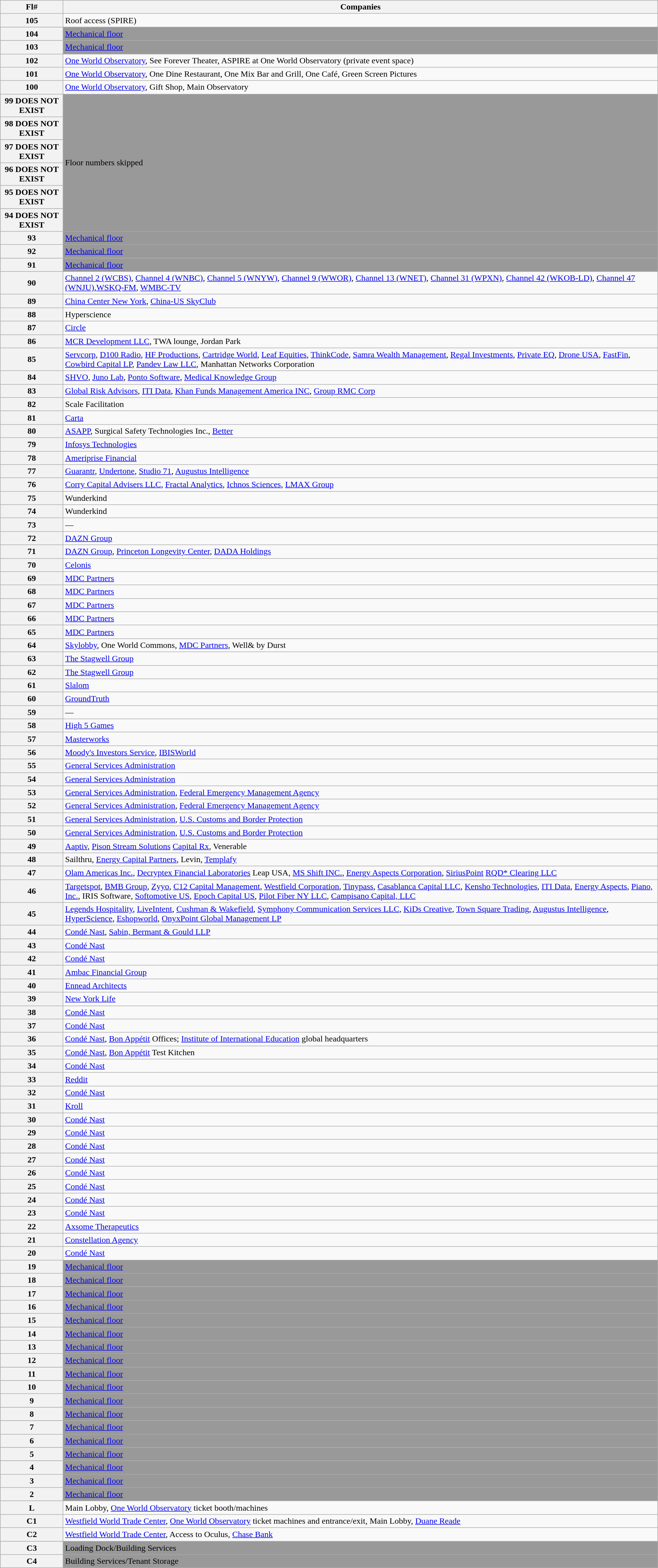<table class="wikitable">
<tr>
<th>Fl#</th>
<th>Companies</th>
</tr>
<tr>
<th>105</th>
<td>Roof access (SPIRE)</td>
</tr>
<tr style="background:#999;">
<th>104</th>
<td><a href='#'>Mechanical floor</a></td>
</tr>
<tr style="background:#999;">
<th>103</th>
<td><a href='#'>Mechanical floor</a></td>
</tr>
<tr>
<th>102</th>
<td><a href='#'>One World Observatory</a>, See Forever Theater, ASPIRE at One World Observatory (private event space)</td>
</tr>
<tr>
<th>101</th>
<td><a href='#'>One World Observatory</a>, One Dine Restaurant, One Mix Bar and Grill, One Café, Green Screen Pictures</td>
</tr>
<tr>
<th>100</th>
<td><a href='#'>One World Observatory</a>, Gift Shop, Main Observatory</td>
</tr>
<tr style="background:#999;">
<th>99 DOES NOT EXIST</th>
<td rowspan=6>Floor numbers skipped</td>
</tr>
<tr style="background:#999;">
<th>98 DOES NOT EXIST</th>
</tr>
<tr style="background:#999;">
<th>97 DOES NOT EXIST</th>
</tr>
<tr style="background:#999;">
<th>96 DOES NOT EXIST</th>
</tr>
<tr style="background:#999;">
<th>95 DOES NOT EXIST</th>
</tr>
<tr style="background:#999;">
<th>94 DOES NOT EXIST</th>
</tr>
<tr style="background:#999;">
<th>93</th>
<td><a href='#'>Mechanical floor</a></td>
</tr>
<tr style="background:#999;">
<th>92</th>
<td><a href='#'>Mechanical floor</a></td>
</tr>
<tr style="background:#999;">
<th>91</th>
<td><a href='#'>Mechanical floor</a></td>
</tr>
<tr>
<th>90</th>
<td><a href='#'>Channel 2 (WCBS)</a>, <a href='#'>Channel 4 (WNBC)</a>, <a href='#'>Channel 5 (WNYW)</a>, <a href='#'>Channel 9 (WWOR)</a>, <a href='#'>Channel 13 (WNET)</a>, <a href='#'>Channel 31 (WPXN)</a>, <a href='#'>Channel 42 (WKOB-LD)</a>, <a href='#'>Channel 47 (WNJU)</a>,<a href='#'>WSKQ-FM</a>, <a href='#'>WMBC-TV</a></td>
</tr>
<tr>
<th>89</th>
<td><a href='#'>China Center New York</a>, <a href='#'>China-US SkyClub</a></td>
</tr>
<tr>
<th>88</th>
<td>Hyperscience</td>
</tr>
<tr>
<th>87</th>
<td><a href='#'>Circle</a></td>
</tr>
<tr>
<th>86</th>
<td><a href='#'>MCR Development LLC</a>, TWA lounge, Jordan Park</td>
</tr>
<tr>
<th>85</th>
<td><a href='#'>Servcorp</a>, <a href='#'>D100 Radio</a>, <a href='#'>HF Productions</a>, <a href='#'>Cartridge World</a>, <a href='#'>Leaf Equities</a>, <a href='#'>ThinkCode</a>, <a href='#'>Samra Wealth Management</a>, <a href='#'>Regal Investments</a>, <a href='#'>Private EQ</a>, <a href='#'>Drone USA</a>, <a href='#'>FastFin</a>, <a href='#'>Cowbird Capital LP</a>, <a href='#'>Pandev Law LLC</a>, Manhattan Networks Corporation</td>
</tr>
<tr>
<th>84</th>
<td><a href='#'>SHVO</a>, <a href='#'>Juno Lab</a>, <a href='#'>Ponto Software</a>, <a href='#'>Medical Knowledge Group</a></td>
</tr>
<tr>
<th>83</th>
<td><a href='#'>Global Risk Advisors</a>, <a href='#'>ITI Data</a>, <a href='#'>Khan Funds Management America INC</a>, <a href='#'>Group RMC Corp</a></td>
</tr>
<tr>
<th>82</th>
<td>Scale Facilitation</td>
</tr>
<tr>
<th>81</th>
<td><a href='#'>Carta</a></td>
</tr>
<tr>
<th>80</th>
<td><a href='#'>ASAPP</a>, Surgical Safety Technologies Inc., <a href='#'>Better</a></td>
</tr>
<tr>
<th>79</th>
<td><a href='#'>Infosys Technologies</a></td>
</tr>
<tr>
<th>78</th>
<td><a href='#'>Ameriprise Financial</a></td>
</tr>
<tr>
<th>77</th>
<td><a href='#'>Guarantr</a>, <a href='#'>Undertone</a>, <a href='#'>Studio 71</a>, <a href='#'>Augustus Intelligence</a></td>
</tr>
<tr>
<th>76</th>
<td><a href='#'>Corry Capital Advisers LLC</a>, <a href='#'>Fractal Analytics</a>, <a href='#'>Ichnos Sciences</a>, <a href='#'>LMAX Group</a></td>
</tr>
<tr>
<th>75</th>
<td>Wunderkind</td>
</tr>
<tr>
<th>74</th>
<td>Wunderkind</td>
</tr>
<tr>
<th>73</th>
<td>—</td>
</tr>
<tr>
<th>72</th>
<td><a href='#'>DAZN Group</a></td>
</tr>
<tr>
<th>71</th>
<td><a href='#'>DAZN Group</a>, <a href='#'>Princeton Longevity Center</a>, <a href='#'>DADA Holdings</a></td>
</tr>
<tr>
<th>70</th>
<td><a href='#'>Celonis</a></td>
</tr>
<tr>
<th>69</th>
<td><a href='#'>MDC Partners</a></td>
</tr>
<tr>
<th>68</th>
<td><a href='#'>MDC Partners</a></td>
</tr>
<tr>
<th>67</th>
<td><a href='#'>MDC Partners</a></td>
</tr>
<tr>
<th>66</th>
<td><a href='#'>MDC Partners</a></td>
</tr>
<tr>
<th>65</th>
<td><a href='#'>MDC Partners</a></td>
</tr>
<tr>
<th>64</th>
<td><a href='#'>Skylobby</a>, One World Commons, <a href='#'>MDC Partners</a>, Well& by Durst</td>
</tr>
<tr>
<th>63</th>
<td><a href='#'>The Stagwell Group</a></td>
</tr>
<tr>
<th>62</th>
<td><a href='#'>The Stagwell Group</a></td>
</tr>
<tr>
<th>61</th>
<td><a href='#'>Slalom</a></td>
</tr>
<tr>
<th>60</th>
<td><a href='#'>GroundTruth</a></td>
</tr>
<tr>
<th>59</th>
<td>—</td>
</tr>
<tr>
<th>58</th>
<td><a href='#'>High 5 Games</a></td>
</tr>
<tr>
<th>57</th>
<td><a href='#'>Masterworks</a></td>
</tr>
<tr>
<th>56</th>
<td><a href='#'>Moody's Investors Service</a>, <a href='#'>IBISWorld</a></td>
</tr>
<tr>
<th>55</th>
<td><a href='#'>General Services Administration</a></td>
</tr>
<tr>
<th>54</th>
<td><a href='#'>General Services Administration</a></td>
</tr>
<tr>
<th>53</th>
<td><a href='#'>General Services Administration</a>, <a href='#'>Federal Emergency Management Agency</a></td>
</tr>
<tr>
<th>52</th>
<td><a href='#'>General Services Administration</a>, <a href='#'>Federal Emergency Management Agency</a></td>
</tr>
<tr>
<th>51</th>
<td><a href='#'>General Services Administration</a>, <a href='#'>U.S. Customs and Border Protection</a></td>
</tr>
<tr>
<th>50</th>
<td><a href='#'>General Services Administration</a>, <a href='#'>U.S. Customs and Border Protection</a></td>
</tr>
<tr>
<th>49</th>
<td><a href='#'>Aaptiv</a>, <a href='#'>Pison Stream Solutions</a> <a href='#'>Capital Rx</a>, Venerable</td>
</tr>
<tr>
<th>48</th>
<td>Sailthru, <a href='#'>Energy Capital Partners</a>, Levin, <a href='#'>Templafy</a></td>
</tr>
<tr>
<th>47</th>
<td><a href='#'>Olam Americas Inc.</a>, <a href='#'>Decryptex Financial Laboratories</a> Leap USA, <a href='#'>MS Shift INC.</a>, <a href='#'>Energy Aspects Corporation</a>, <a href='#'>SiriusPoint</a> <a href='#'>RQD* Clearing LLC</a></td>
</tr>
<tr>
<th>46</th>
<td><a href='#'>Targetspot</a>, <a href='#'>BMB Group</a>, <a href='#'>Zyyo</a>, <a href='#'>C12 Capital Management</a>, <a href='#'>Westfield Corporation</a>, <a href='#'>Tinypass</a>, <a href='#'>Casablanca Capital LLC</a>, <a href='#'>Kensho Technologies</a>, <a href='#'>ITI Data</a>, <a href='#'>Energy Aspects</a>, <a href='#'>Piano, Inc.</a>, IRIS Software, <a href='#'>Softomotive US</a>, <a href='#'>Epoch Capital US</a>, <a href='#'>Pilot Fiber NY LLC</a>, <a href='#'>Campisano Capital, LLC</a></td>
</tr>
<tr>
<th>45</th>
<td><a href='#'>Legends Hospitality</a>, <a href='#'>LiveIntent</a>, <a href='#'>Cushman & Wakefield</a>, <a href='#'>Symphony Communication Services LLC</a>, <a href='#'>KiDs Creative</a>, <a href='#'>Town Square Trading</a>, <a href='#'>Augustus Intelligence</a>, <a href='#'>HyperScience</a>, <a href='#'>Eshopworld</a>, <a href='#'>OnyxPoint Global Management LP</a></td>
</tr>
<tr>
<th>44</th>
<td><a href='#'>Condé Nast</a>, <a href='#'>Sabin, Bermant & Gould LLP</a></td>
</tr>
<tr>
<th>43</th>
<td><a href='#'>Condé Nast</a></td>
</tr>
<tr>
<th>42</th>
<td><a href='#'>Condé Nast</a></td>
</tr>
<tr>
<th>41</th>
<td><a href='#'>Ambac Financial Group</a></td>
</tr>
<tr>
<th>40</th>
<td><a href='#'>Ennead Architects</a></td>
</tr>
<tr>
<th>39</th>
<td><a href='#'>New York Life</a></td>
</tr>
<tr>
<th>38</th>
<td><a href='#'>Condé Nast</a></td>
</tr>
<tr>
<th>37</th>
<td><a href='#'>Condé Nast</a></td>
</tr>
<tr>
<th>36</th>
<td><a href='#'>Condé Nast</a>, <a href='#'>Bon Appétit</a> Offices; <a href='#'>Institute of International Education</a> global headquarters</td>
</tr>
<tr>
<th>35</th>
<td><a href='#'>Condé Nast</a>, <a href='#'>Bon Appétit</a> Test Kitchen</td>
</tr>
<tr>
<th>34</th>
<td><a href='#'>Condé Nast</a></td>
</tr>
<tr>
<th>33</th>
<td><a href='#'>Reddit</a></td>
</tr>
<tr>
<th>32</th>
<td><a href='#'>Condé Nast</a></td>
</tr>
<tr>
<th>31</th>
<td><a href='#'>Kroll</a></td>
</tr>
<tr>
<th>30</th>
<td><a href='#'>Condé Nast</a></td>
</tr>
<tr>
<th>29</th>
<td><a href='#'>Condé Nast</a></td>
</tr>
<tr>
<th>28</th>
<td><a href='#'>Condé Nast</a></td>
</tr>
<tr>
<th>27</th>
<td><a href='#'>Condé Nast</a></td>
</tr>
<tr>
<th>26</th>
<td><a href='#'>Condé Nast</a></td>
</tr>
<tr>
<th>25</th>
<td><a href='#'>Condé Nast</a></td>
</tr>
<tr>
<th>24</th>
<td><a href='#'>Condé Nast</a></td>
</tr>
<tr>
<th>23</th>
<td><a href='#'>Condé Nast</a></td>
</tr>
<tr>
<th>22</th>
<td><a href='#'>Axsome Therapeutics</a></td>
</tr>
<tr>
<th>21</th>
<td><a href='#'>Constellation Agency</a></td>
</tr>
<tr>
<th>20</th>
<td><a href='#'>Condé Nast</a></td>
</tr>
<tr style="background:#999;">
<th>19</th>
<td><a href='#'>Mechanical floor</a></td>
</tr>
<tr style="background:#999;">
<th>18</th>
<td><a href='#'>Mechanical floor</a></td>
</tr>
<tr style="background:#999;">
<th>17</th>
<td><a href='#'>Mechanical floor</a></td>
</tr>
<tr style="background:#999;">
<th>16</th>
<td><a href='#'>Mechanical floor</a></td>
</tr>
<tr style="background:#999;">
<th>15</th>
<td><a href='#'>Mechanical floor</a></td>
</tr>
<tr style="background:#999;">
<th>14</th>
<td><a href='#'>Mechanical floor</a></td>
</tr>
<tr style="background:#999;">
<th>13</th>
<td><a href='#'>Mechanical floor</a></td>
</tr>
<tr style="background:#999;">
<th>12</th>
<td><a href='#'>Mechanical floor</a></td>
</tr>
<tr style="background:#999;">
<th>11</th>
<td><a href='#'>Mechanical floor</a></td>
</tr>
<tr style="background:#999;">
<th>10</th>
<td><a href='#'>Mechanical floor</a></td>
</tr>
<tr style="background:#999;">
<th>9</th>
<td><a href='#'>Mechanical floor</a></td>
</tr>
<tr style="background:#999;">
<th>8</th>
<td><a href='#'>Mechanical floor</a></td>
</tr>
<tr style="background:#999;">
<th>7</th>
<td><a href='#'>Mechanical floor</a></td>
</tr>
<tr style="background:#999;">
<th>6</th>
<td><a href='#'>Mechanical floor</a></td>
</tr>
<tr style="background:#999;">
<th>5</th>
<td><a href='#'>Mechanical floor</a></td>
</tr>
<tr style="background:#999;">
<th>4</th>
<td><a href='#'>Mechanical floor</a></td>
</tr>
<tr style="background:#999;">
<th>3</th>
<td><a href='#'>Mechanical floor</a></td>
</tr>
<tr style="background:#999;">
<th>2</th>
<td><a href='#'>Mechanical floor</a></td>
</tr>
<tr>
<th>L</th>
<td>Main Lobby, <a href='#'>One World Observatory</a> ticket booth/machines</td>
</tr>
<tr>
<th>C1</th>
<td><a href='#'>Westfield World Trade Center</a>, <a href='#'>One World Observatory</a> ticket machines and entrance/exit, Main Lobby, <a href='#'>Duane Reade</a></td>
</tr>
<tr>
<th>C2</th>
<td><a href='#'>Westfield World Trade Center</a>, Access to Oculus, <a href='#'>Chase Bank</a></td>
</tr>
<tr style="background:#999;">
<th>C3</th>
<td>Loading Dock/Building Services</td>
</tr>
<tr style="background:#999;">
<th>C4</th>
<td>Building Services/Tenant Storage</td>
</tr>
</table>
